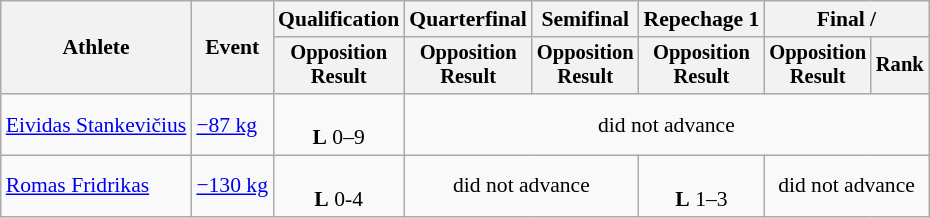<table class="wikitable" style="font-size:90%">
<tr>
<th rowspan=2>Athlete</th>
<th rowspan=2>Event</th>
<th>Qualification</th>
<th>Quarterfinal</th>
<th>Semifinal</th>
<th>Repechage 1</th>
<th colspan=3>Final / </th>
</tr>
<tr style="font-size: 95%">
<th>Opposition<br>Result</th>
<th>Opposition<br>Result</th>
<th>Opposition<br>Result</th>
<th>Opposition<br>Result</th>
<th>Opposition<br>Result</th>
<th>Rank</th>
</tr>
<tr align=center>
<td align=left><a href='#'>Eividas Stankevičius</a></td>
<td align=left><a href='#'>−87 kg</a></td>
<td><br><strong>L</strong> 0–9</td>
<td colspan=5>did not advance</td>
</tr>
<tr align=center>
<td align=left><a href='#'>Romas Fridrikas</a></td>
<td align=left><a href='#'>−130 kg</a></td>
<td><br><strong>L</strong> 0-4</td>
<td colspan=2>did not advance</td>
<td><br><strong>L</strong> 1–3</td>
<td colspan=2>did not advance</td>
</tr>
</table>
